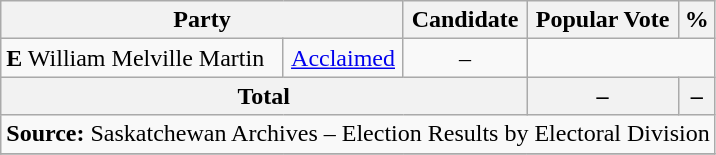<table class="wikitable">
<tr>
<th colspan="2">Party</th>
<th>Candidate</th>
<th>Popular Vote</th>
<th>%</th>
</tr>
<tr>
<td><strong>E</strong> William Melville Martin</td>
<td align=center><a href='#'>Acclaimed</a></td>
<td align=center>–</td>
</tr>
<tr>
<th colspan=3>Total</th>
<th>–</th>
<th>–</th>
</tr>
<tr>
<td align="center" colspan=5><strong>Source:</strong>  Saskatchewan Archives – Election Results by Electoral Division</td>
</tr>
<tr>
</tr>
</table>
